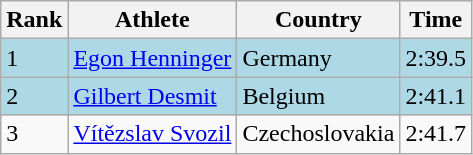<table class="wikitable">
<tr>
<th>Rank</th>
<th>Athlete</th>
<th>Country</th>
<th>Time</th>
</tr>
<tr bgcolor=lightblue>
<td>1</td>
<td><a href='#'>Egon Henninger</a></td>
<td>Germany</td>
<td>2:39.5</td>
</tr>
<tr bgcolor=lightblue>
<td>2</td>
<td><a href='#'>Gilbert Desmit</a></td>
<td>Belgium</td>
<td>2:41.1</td>
</tr>
<tr>
<td>3</td>
<td><a href='#'>Vítězslav Svozil</a></td>
<td>Czechoslovakia</td>
<td>2:41.7</td>
</tr>
</table>
